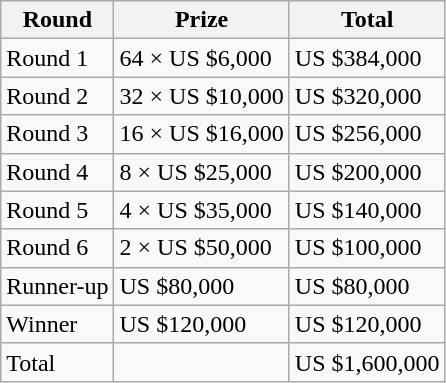<table class="wikitable">
<tr>
<th>Round</th>
<th>Prize</th>
<th>Total</th>
</tr>
<tr>
<td>Round 1</td>
<td>64 × US $6,000</td>
<td>US $384,000</td>
</tr>
<tr>
<td>Round 2</td>
<td>32 × US $10,000</td>
<td>US $320,000</td>
</tr>
<tr>
<td>Round 3</td>
<td>16 × US $16,000</td>
<td>US $256,000</td>
</tr>
<tr>
<td>Round 4</td>
<td>8 × US $25,000</td>
<td>US $200,000</td>
</tr>
<tr>
<td>Round 5</td>
<td>4 × US $35,000</td>
<td>US $140,000</td>
</tr>
<tr>
<td>Round 6</td>
<td>2 × US $50,000</td>
<td>US $100,000</td>
</tr>
<tr>
<td>Runner-up</td>
<td>US $80,000</td>
<td>US $80,000</td>
</tr>
<tr>
<td>Winner</td>
<td>US $120,000</td>
<td>US $120,000</td>
</tr>
<tr>
<td>Total</td>
<td></td>
<td>US $1,600,000</td>
</tr>
</table>
